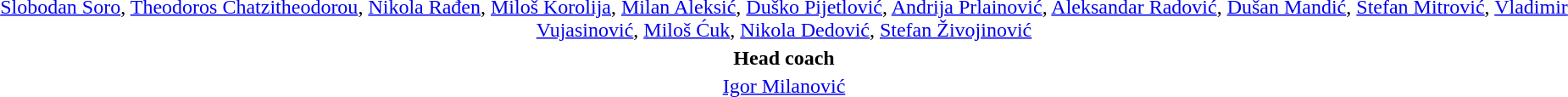<table style="text-align: center; margin-top: 2em; margin-left: auto; margin-right: auto">
<tr>
<td><a href='#'>Slobodan Soro</a>, <a href='#'>Theodoros Chatzitheodorou</a>, <a href='#'>Nikola Rađen</a>, <a href='#'>Miloš Korolija</a>, <a href='#'>Milan Aleksić</a>, <a href='#'>Duško Pijetlović</a>, <a href='#'>Andrija Prlainović</a>, <a href='#'>Aleksandar Radović</a>, <a href='#'>Dušan Mandić</a>, <a href='#'>Stefan Mitrović</a>, <a href='#'>Vladimir Vujasinović</a>, <a href='#'>Miloš Ćuk</a>, <a href='#'>Nikola Dedović</a>, <a href='#'>Stefan Živojinović</a></td>
</tr>
<tr>
<td><strong>Head coach</strong></td>
</tr>
<tr>
<td><a href='#'>Igor Milanović</a></td>
</tr>
</table>
